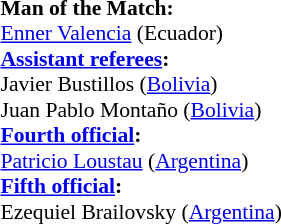<table width=50% style="font-size:90%">
<tr>
<td><br><strong>Man of the Match:</strong>
<br><a href='#'>Enner Valencia</a> (Ecuador)<br><strong><a href='#'>Assistant referees</a>:</strong>
<br>Javier Bustillos (<a href='#'>Bolivia</a>)
<br>Juan Pablo Montaño (<a href='#'>Bolivia</a>)
<br><strong><a href='#'>Fourth official</a>:</strong>
<br><a href='#'>Patricio Loustau</a> (<a href='#'>Argentina</a>)
<br><strong><a href='#'>Fifth official</a>:</strong>
<br>Ezequiel Brailovsky (<a href='#'>Argentina</a>)</td>
</tr>
</table>
